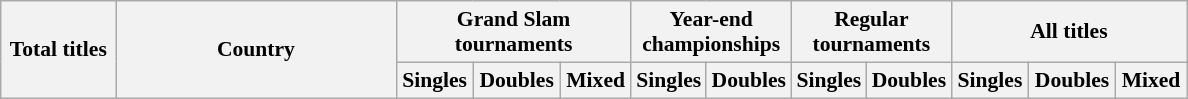<table class="wikitable" style="font-size:90%;">
<tr>
<th style="width:70px;" rowspan="2">Total titles</th>
<th style="width:180px;" rowspan="2">Country</th>
<th style="width:150px;" colspan="3">Grand Slam<br>tournaments</th>
<th style="width:100px;" colspan="2">Year-end<br>championships</th>
<th style="width:100px;" colspan="2">Regular<br>tournaments</th>
<th style="width:150px;" colspan="3">All titles</th>
</tr>
<tr align=center>
<th>Singles</th>
<th>Doubles</th>
<th>Mixed</th>
<th>Singles</th>
<th>Doubles</th>
<th>Singles</th>
<th>Doubles</th>
<th>Singles</th>
<th>Doubles</th>
<th>Mixed</th>
</tr>
</table>
